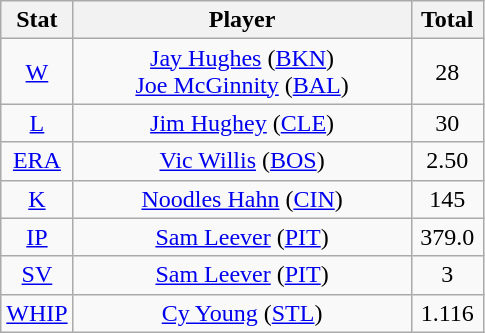<table class="wikitable" style="text-align:center;">
<tr>
<th style="width:15%;">Stat</th>
<th>Player</th>
<th style="width:15%;">Total</th>
</tr>
<tr>
<td><a href='#'>W</a></td>
<td><a href='#'>Jay Hughes</a> (<a href='#'>BKN</a>)<br><a href='#'>Joe McGinnity</a> (<a href='#'>BAL</a>)</td>
<td>28</td>
</tr>
<tr>
<td><a href='#'>L</a></td>
<td><a href='#'>Jim Hughey</a> (<a href='#'>CLE</a>)</td>
<td>30</td>
</tr>
<tr>
<td><a href='#'>ERA</a></td>
<td><a href='#'>Vic Willis</a> (<a href='#'>BOS</a>)</td>
<td>2.50</td>
</tr>
<tr>
<td><a href='#'>K</a></td>
<td><a href='#'>Noodles Hahn</a> (<a href='#'>CIN</a>)</td>
<td>145</td>
</tr>
<tr>
<td><a href='#'>IP</a></td>
<td><a href='#'>Sam Leever</a> (<a href='#'>PIT</a>)</td>
<td>379.0</td>
</tr>
<tr>
<td><a href='#'>SV</a></td>
<td><a href='#'>Sam Leever</a> (<a href='#'>PIT</a>)</td>
<td>3</td>
</tr>
<tr>
<td><a href='#'>WHIP</a></td>
<td><a href='#'>Cy Young</a> (<a href='#'>STL</a>)</td>
<td>1.116</td>
</tr>
</table>
